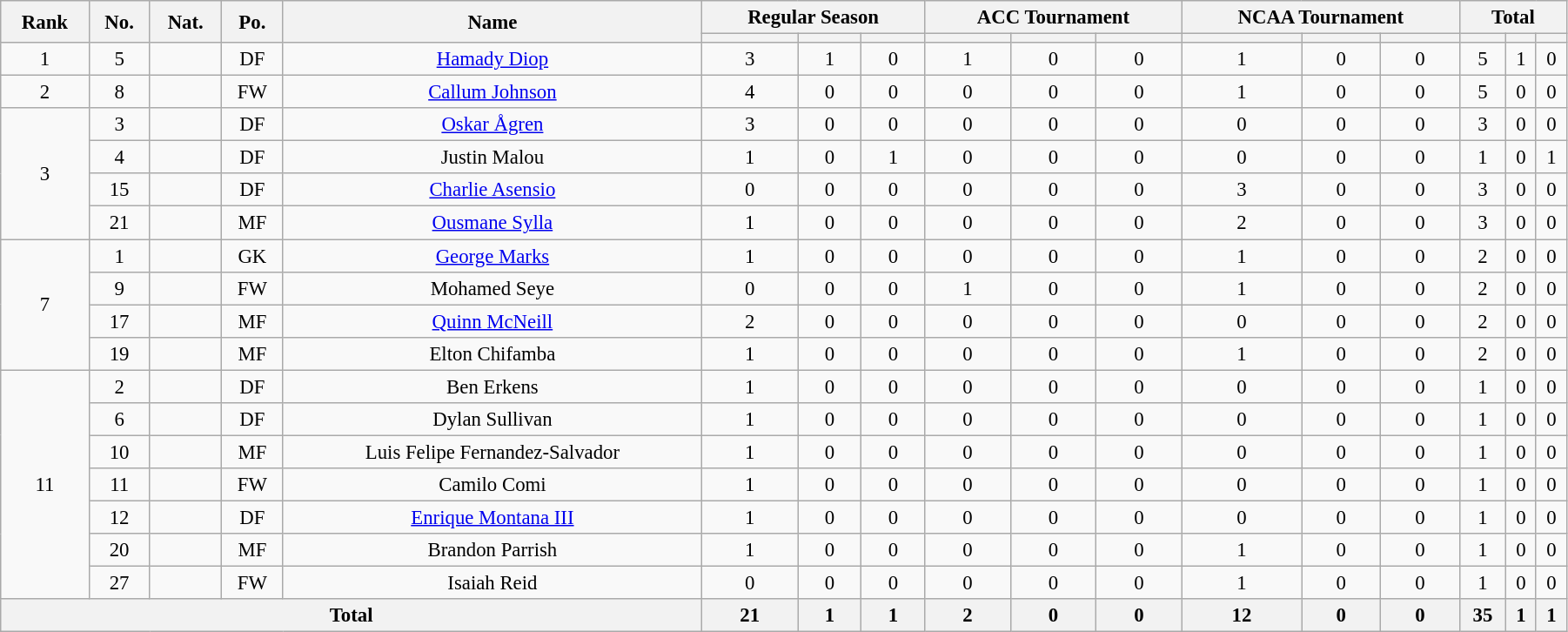<table class="wikitable" style="text-align:center; font-size:95%; width:95%;">
<tr>
<th rowspan=2>Rank</th>
<th rowspan=2>No.</th>
<th rowspan=2>Nat.</th>
<th rowspan=2>Po.</th>
<th rowspan=2>Name</th>
<th colspan=3>Regular Season</th>
<th colspan=3>ACC Tournament</th>
<th colspan=3>NCAA Tournament</th>
<th colspan=3>Total</th>
</tr>
<tr>
<th></th>
<th></th>
<th></th>
<th></th>
<th></th>
<th></th>
<th></th>
<th></th>
<th></th>
<th></th>
<th></th>
<th></th>
</tr>
<tr>
<td>1</td>
<td>5</td>
<td></td>
<td>DF</td>
<td><a href='#'>Hamady Diop</a></td>
<td>3</td>
<td>1</td>
<td>0</td>
<td>1</td>
<td>0</td>
<td>0</td>
<td>1</td>
<td>0</td>
<td>0</td>
<td>5</td>
<td>1</td>
<td>0</td>
</tr>
<tr>
<td>2</td>
<td>8</td>
<td></td>
<td>FW</td>
<td><a href='#'>Callum Johnson</a></td>
<td>4</td>
<td>0</td>
<td>0</td>
<td>0</td>
<td>0</td>
<td>0</td>
<td>1</td>
<td>0</td>
<td>0</td>
<td>5</td>
<td>0</td>
<td>0</td>
</tr>
<tr>
<td rowspan=4>3</td>
<td>3</td>
<td></td>
<td>DF</td>
<td><a href='#'>Oskar Ågren</a></td>
<td>3</td>
<td>0</td>
<td>0</td>
<td>0</td>
<td>0</td>
<td>0</td>
<td>0</td>
<td>0</td>
<td>0</td>
<td>3</td>
<td>0</td>
<td>0</td>
</tr>
<tr>
<td>4</td>
<td></td>
<td>DF</td>
<td>Justin Malou</td>
<td>1</td>
<td>0</td>
<td>1</td>
<td>0</td>
<td>0</td>
<td>0</td>
<td>0</td>
<td>0</td>
<td>0</td>
<td>1</td>
<td>0</td>
<td>1</td>
</tr>
<tr>
<td>15</td>
<td></td>
<td>DF</td>
<td><a href='#'>Charlie Asensio</a></td>
<td>0</td>
<td>0</td>
<td>0</td>
<td>0</td>
<td>0</td>
<td>0</td>
<td>3</td>
<td>0</td>
<td>0</td>
<td>3</td>
<td>0</td>
<td>0</td>
</tr>
<tr>
<td>21</td>
<td></td>
<td>MF</td>
<td><a href='#'>Ousmane Sylla</a></td>
<td>1</td>
<td>0</td>
<td>0</td>
<td>0</td>
<td>0</td>
<td>0</td>
<td>2</td>
<td>0</td>
<td>0</td>
<td>3</td>
<td>0</td>
<td>0</td>
</tr>
<tr>
<td rowspan=4>7</td>
<td>1</td>
<td></td>
<td>GK</td>
<td><a href='#'>George Marks</a></td>
<td>1</td>
<td>0</td>
<td>0</td>
<td>0</td>
<td>0</td>
<td>0</td>
<td>1</td>
<td>0</td>
<td>0</td>
<td>2</td>
<td>0</td>
<td>0</td>
</tr>
<tr>
<td>9</td>
<td></td>
<td>FW</td>
<td>Mohamed Seye</td>
<td>0</td>
<td>0</td>
<td>0</td>
<td>1</td>
<td>0</td>
<td>0</td>
<td>1</td>
<td>0</td>
<td>0</td>
<td>2</td>
<td>0</td>
<td>0</td>
</tr>
<tr>
<td>17</td>
<td></td>
<td>MF</td>
<td><a href='#'>Quinn McNeill</a></td>
<td>2</td>
<td>0</td>
<td>0</td>
<td>0</td>
<td>0</td>
<td>0</td>
<td>0</td>
<td>0</td>
<td>0</td>
<td>2</td>
<td>0</td>
<td>0</td>
</tr>
<tr>
<td>19</td>
<td></td>
<td>MF</td>
<td>Elton Chifamba</td>
<td>1</td>
<td>0</td>
<td>0</td>
<td>0</td>
<td>0</td>
<td>0</td>
<td>1</td>
<td>0</td>
<td>0</td>
<td>2</td>
<td>0</td>
<td>0</td>
</tr>
<tr>
<td rowspan=7>11</td>
<td>2</td>
<td></td>
<td>DF</td>
<td>Ben Erkens</td>
<td>1</td>
<td>0</td>
<td>0</td>
<td>0</td>
<td>0</td>
<td>0</td>
<td>0</td>
<td>0</td>
<td>0</td>
<td>1</td>
<td>0</td>
<td>0</td>
</tr>
<tr>
<td>6</td>
<td></td>
<td>DF</td>
<td>Dylan Sullivan</td>
<td>1</td>
<td>0</td>
<td>0</td>
<td>0</td>
<td>0</td>
<td>0</td>
<td>0</td>
<td>0</td>
<td>0</td>
<td>1</td>
<td>0</td>
<td>0</td>
</tr>
<tr>
<td>10</td>
<td></td>
<td>MF</td>
<td>Luis Felipe Fernandez-Salvador</td>
<td>1</td>
<td>0</td>
<td>0</td>
<td>0</td>
<td>0</td>
<td>0</td>
<td>0</td>
<td>0</td>
<td>0</td>
<td>1</td>
<td>0</td>
<td>0</td>
</tr>
<tr>
<td>11</td>
<td></td>
<td>FW</td>
<td>Camilo Comi</td>
<td>1</td>
<td>0</td>
<td>0</td>
<td>0</td>
<td>0</td>
<td>0</td>
<td>0</td>
<td>0</td>
<td>0</td>
<td>1</td>
<td>0</td>
<td>0</td>
</tr>
<tr>
<td>12</td>
<td></td>
<td>DF</td>
<td><a href='#'>Enrique Montana III</a></td>
<td>1</td>
<td>0</td>
<td>0</td>
<td>0</td>
<td>0</td>
<td>0</td>
<td>0</td>
<td>0</td>
<td>0</td>
<td>1</td>
<td>0</td>
<td>0</td>
</tr>
<tr>
<td>20</td>
<td></td>
<td>MF</td>
<td>Brandon Parrish</td>
<td>1</td>
<td>0</td>
<td>0</td>
<td>0</td>
<td>0</td>
<td>0</td>
<td>1</td>
<td>0</td>
<td>0</td>
<td>1</td>
<td>0</td>
<td>0</td>
</tr>
<tr>
<td>27</td>
<td></td>
<td>FW</td>
<td>Isaiah Reid</td>
<td>0</td>
<td>0</td>
<td>0</td>
<td>0</td>
<td>0</td>
<td>0</td>
<td>1</td>
<td>0</td>
<td>0</td>
<td>1</td>
<td>0</td>
<td>0</td>
</tr>
<tr>
<th colspan=5>Total</th>
<th>21</th>
<th>1</th>
<th>1</th>
<th>2</th>
<th>0</th>
<th>0</th>
<th>12</th>
<th>0</th>
<th>0</th>
<th>35</th>
<th>1</th>
<th>1</th>
</tr>
</table>
